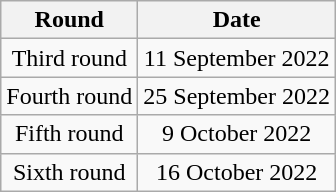<table class=wikitable style="text-align: center">
<tr>
<th>Round</th>
<th>Date</th>
</tr>
<tr>
<td>Third round</td>
<td>11 September 2022</td>
</tr>
<tr>
<td>Fourth round</td>
<td>25 September 2022</td>
</tr>
<tr>
<td>Fifth round</td>
<td>9 October 2022</td>
</tr>
<tr>
<td>Sixth round</td>
<td>16 October 2022</td>
</tr>
</table>
